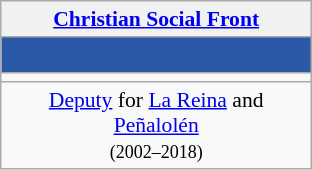<table class="wikitable" style="float:right; font-size:90%; text-align:center; margin:10px;">
<tr>
<td style="background:#f1f1f1;"> <strong><a href='#'>Christian Social Front</a></strong></td>
</tr>
<tr>
<th style="color:#000; font-size:100%; background:#2A58A6; width:200px;"><br><small></small></th>
</tr>
<tr>
<td></td>
</tr>
<tr>
<td><a href='#'>Deputy</a> for <a href='#'>La Reina</a> and <a href='#'>Peñalolén</a><br><small>(2002–2018)</small></td>
</tr>
</table>
